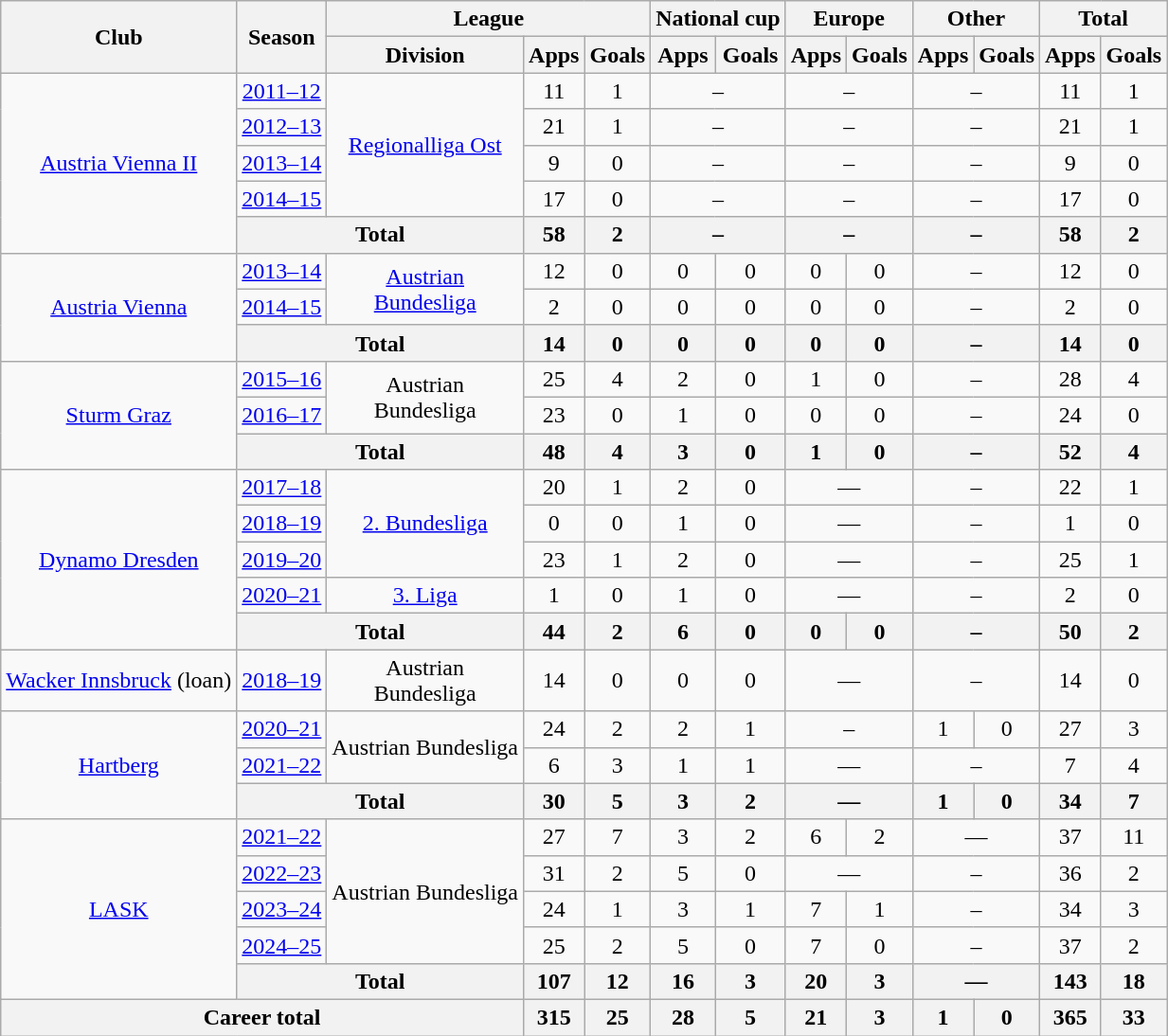<table class="wikitable" style="text-align:center">
<tr>
<th rowspan="2">Club</th>
<th rowspan="2">Season</th>
<th colspan="3">League</th>
<th colspan="2">National cup</th>
<th colspan="2">Europe</th>
<th colspan="2">Other</th>
<th colspan="2">Total</th>
</tr>
<tr>
<th>Division</th>
<th>Apps</th>
<th>Goals</th>
<th>Apps</th>
<th>Goals</th>
<th>Apps</th>
<th>Goals</th>
<th>Apps</th>
<th>Goals</th>
<th>Apps</th>
<th>Goals</th>
</tr>
<tr>
<td rowspan="5"><a href='#'>Austria Vienna II</a></td>
<td><a href='#'>2011–12</a></td>
<td rowspan="4"><a href='#'>Regionalliga Ost</a></td>
<td>11</td>
<td>1</td>
<td colspan="2">–</td>
<td colspan="2">–</td>
<td colspan="2">–</td>
<td>11</td>
<td>1</td>
</tr>
<tr>
<td><a href='#'>2012–13</a></td>
<td>21</td>
<td>1</td>
<td colspan="2">–</td>
<td colspan="2">–</td>
<td colspan="2">–</td>
<td>21</td>
<td>1</td>
</tr>
<tr>
<td><a href='#'>2013–14</a></td>
<td>9</td>
<td>0</td>
<td colspan="2">–</td>
<td colspan="2">–</td>
<td colspan="2">–</td>
<td>9</td>
<td>0</td>
</tr>
<tr>
<td><a href='#'>2014–15</a></td>
<td>17</td>
<td>0</td>
<td colspan="2">–</td>
<td colspan="2">–</td>
<td colspan="2">–</td>
<td>17</td>
<td>0</td>
</tr>
<tr>
<th colspan="2">Total</th>
<th>58</th>
<th>2</th>
<th colspan="2">–</th>
<th colspan="2">–</th>
<th colspan="2">–</th>
<th>58</th>
<th>2</th>
</tr>
<tr>
<td rowspan="3"><a href='#'>Austria Vienna</a></td>
<td><a href='#'>2013–14</a></td>
<td rowspan="2"><a href='#'>Austrian<br>Bundesliga</a></td>
<td>12</td>
<td>0</td>
<td>0</td>
<td>0</td>
<td>0</td>
<td>0</td>
<td colspan="2">–</td>
<td>12</td>
<td>0</td>
</tr>
<tr>
<td><a href='#'>2014–15</a></td>
<td>2</td>
<td>0</td>
<td>0</td>
<td>0</td>
<td>0</td>
<td>0</td>
<td colspan="2">–</td>
<td>2</td>
<td>0</td>
</tr>
<tr>
<th colspan="2">Total</th>
<th>14</th>
<th>0</th>
<th>0</th>
<th>0</th>
<th>0</th>
<th>0</th>
<th colspan="2">–</th>
<th>14</th>
<th>0</th>
</tr>
<tr>
<td rowspan="3"><a href='#'>Sturm Graz</a></td>
<td><a href='#'>2015–16</a></td>
<td rowspan="2">Austrian<br>Bundesliga</td>
<td>25</td>
<td>4</td>
<td>2</td>
<td>0</td>
<td>1</td>
<td>0</td>
<td colspan="2">–</td>
<td>28</td>
<td>4</td>
</tr>
<tr>
<td><a href='#'>2016–17</a></td>
<td>23</td>
<td>0</td>
<td>1</td>
<td>0</td>
<td>0</td>
<td>0</td>
<td colspan="2">–</td>
<td>24</td>
<td>0</td>
</tr>
<tr>
<th colspan="2">Total</th>
<th>48</th>
<th>4</th>
<th>3</th>
<th>0</th>
<th>1</th>
<th>0</th>
<th colspan="2">–</th>
<th>52</th>
<th>4</th>
</tr>
<tr>
<td rowspan="5"><a href='#'>Dynamo Dresden</a></td>
<td><a href='#'>2017–18</a></td>
<td rowspan="3"><a href='#'>2. Bundesliga</a></td>
<td>20</td>
<td>1</td>
<td>2</td>
<td>0</td>
<td colspan="2">—</td>
<td colspan="2">–</td>
<td>22</td>
<td>1</td>
</tr>
<tr>
<td><a href='#'>2018–19</a></td>
<td>0</td>
<td>0</td>
<td>1</td>
<td>0</td>
<td colspan="2">—</td>
<td colspan="2">–</td>
<td>1</td>
<td>0</td>
</tr>
<tr>
<td><a href='#'>2019–20</a></td>
<td>23</td>
<td>1</td>
<td>2</td>
<td>0</td>
<td colspan="2">—</td>
<td colspan="2">–</td>
<td>25</td>
<td>1</td>
</tr>
<tr>
<td><a href='#'>2020–21</a></td>
<td><a href='#'>3. Liga</a></td>
<td>1</td>
<td>0</td>
<td>1</td>
<td>0</td>
<td colspan="2">—</td>
<td colspan="2">–</td>
<td>2</td>
<td>0</td>
</tr>
<tr>
<th colspan="2">Total</th>
<th>44</th>
<th>2</th>
<th>6</th>
<th>0</th>
<th>0</th>
<th>0</th>
<th colspan="2">–</th>
<th>50</th>
<th>2</th>
</tr>
<tr>
<td><a href='#'>Wacker Innsbruck</a> (loan)</td>
<td><a href='#'>2018–19</a></td>
<td>Austrian<br>Bundesliga</td>
<td>14</td>
<td>0</td>
<td>0</td>
<td>0</td>
<td colspan="2">—</td>
<td colspan="2">–</td>
<td>14</td>
<td>0</td>
</tr>
<tr>
<td rowspan="3"><a href='#'>Hartberg</a></td>
<td><a href='#'>2020–21</a></td>
<td rowspan="2">Austrian Bundesliga</td>
<td>24</td>
<td>2</td>
<td>2</td>
<td>1</td>
<td colspan="2">–</td>
<td>1</td>
<td>0</td>
<td>27</td>
<td>3</td>
</tr>
<tr>
<td><a href='#'>2021–22</a></td>
<td>6</td>
<td>3</td>
<td>1</td>
<td>1</td>
<td colspan="2">—</td>
<td colspan="2">–</td>
<td>7</td>
<td>4</td>
</tr>
<tr>
<th colspan="2">Total</th>
<th>30</th>
<th>5</th>
<th>3</th>
<th>2</th>
<th colspan="2">—</th>
<th>1</th>
<th>0</th>
<th>34</th>
<th>7</th>
</tr>
<tr>
<td rowspan="5"><a href='#'>LASK</a></td>
<td><a href='#'>2021–22</a></td>
<td rowspan="4">Austrian Bundesliga</td>
<td>27</td>
<td>7</td>
<td>3</td>
<td>2</td>
<td>6</td>
<td>2</td>
<td colspan="2">—</td>
<td>37</td>
<td>11</td>
</tr>
<tr>
<td><a href='#'>2022–23</a></td>
<td>31</td>
<td>2</td>
<td>5</td>
<td>0</td>
<td colspan="2">—</td>
<td colspan="2">–</td>
<td>36</td>
<td>2</td>
</tr>
<tr>
<td><a href='#'>2023–24</a></td>
<td>24</td>
<td>1</td>
<td>3</td>
<td>1</td>
<td>7</td>
<td>1</td>
<td colspan="2">–</td>
<td>34</td>
<td>3</td>
</tr>
<tr>
<td><a href='#'>2024–25</a></td>
<td>25</td>
<td>2</td>
<td>5</td>
<td>0</td>
<td>7</td>
<td>0</td>
<td colspan="2">–</td>
<td>37</td>
<td>2</td>
</tr>
<tr>
<th colspan="2">Total</th>
<th>107</th>
<th>12</th>
<th>16</th>
<th>3</th>
<th>20</th>
<th>3</th>
<th colspan="2">—</th>
<th>143</th>
<th>18</th>
</tr>
<tr>
<th colspan="3">Career total</th>
<th>315</th>
<th>25</th>
<th>28</th>
<th>5</th>
<th>21</th>
<th>3</th>
<th>1</th>
<th>0</th>
<th>365</th>
<th>33</th>
</tr>
</table>
